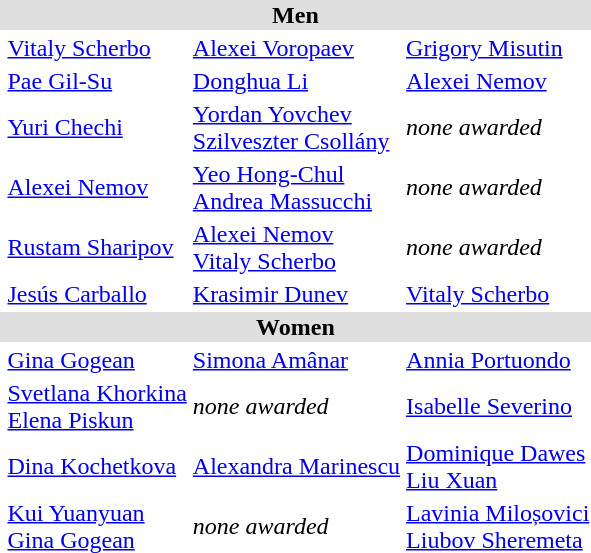<table>
<tr style="background:#dfdfdf;">
<td colspan="4" style="text-align:center;"><strong>Men</strong></td>
</tr>
<tr>
<th scope=row style="text-align:left"><br></th>
<td> <a href='#'>Vitaly Scherbo</a></td>
<td> <a href='#'>Alexei Voropaev</a></td>
<td> <a href='#'>Grigory Misutin</a></td>
</tr>
<tr>
<th scope=row style="text-align:left"><br></th>
<td> <a href='#'>Pae Gil-Su</a></td>
<td> <a href='#'>Donghua Li</a></td>
<td> <a href='#'>Alexei Nemov</a></td>
</tr>
<tr>
<th scope=row style="text-align:left"><br></th>
<td> <a href='#'>Yuri Chechi</a></td>
<td> <a href='#'>Yordan Yovchev</a><br> <a href='#'>Szilveszter Csollány</a></td>
<td><em>none awarded</em></td>
</tr>
<tr>
<th scope=row style="text-align:left"><br></th>
<td> <a href='#'>Alexei Nemov</a></td>
<td> <a href='#'>Yeo Hong-Chul</a><br> <a href='#'>Andrea Massucchi</a></td>
<td><em>none awarded</em></td>
</tr>
<tr>
<th scope=row style="text-align:left"><br></th>
<td> <a href='#'>Rustam Sharipov</a></td>
<td> <a href='#'>Alexei Nemov</a><br> <a href='#'>Vitaly Scherbo</a></td>
<td><em>none awarded</em></td>
</tr>
<tr>
<th scope=row style="text-align:left"><br></th>
<td> <a href='#'>Jesús Carballo</a></td>
<td> <a href='#'>Krasimir Dunev</a></td>
<td> <a href='#'>Vitaly Scherbo</a></td>
</tr>
<tr style="background:#dfdfdf;">
<td colspan="4" style="text-align:center;"><strong>Women</strong></td>
</tr>
<tr>
<th scope=row style="text-align:left"><br></th>
<td> <a href='#'>Gina Gogean</a></td>
<td> <a href='#'>Simona Amânar</a></td>
<td> <a href='#'>Annia Portuondo</a></td>
</tr>
<tr>
<th scope=row style="text-align:left"><br></th>
<td> <a href='#'>Svetlana Khorkina</a><br> <a href='#'>Elena Piskun</a></td>
<td><em>none awarded</em></td>
<td> <a href='#'>Isabelle Severino</a></td>
</tr>
<tr>
<th scope=row style="text-align:left"><br></th>
<td> <a href='#'>Dina Kochetkova</a></td>
<td> <a href='#'>Alexandra Marinescu</a></td>
<td> <a href='#'>Dominique Dawes</a><br> <a href='#'>Liu Xuan</a></td>
</tr>
<tr>
<th scope=row style="text-align:left"><br></th>
<td> <a href='#'>Kui Yuanyuan</a><br> <a href='#'>Gina Gogean</a></td>
<td><em>none awarded</em></td>
<td> <a href='#'>Lavinia Miloșovici</a><br> <a href='#'>Liubov Sheremeta</a></td>
</tr>
</table>
